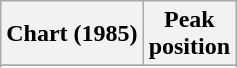<table class="wikitable sortable">
<tr>
<th>Chart (1985)</th>
<th>Peak<br>position</th>
</tr>
<tr>
</tr>
<tr>
</tr>
</table>
